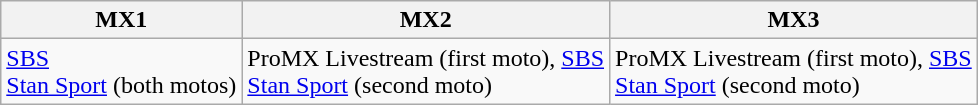<table class=wikitable>
<tr>
<th>MX1</th>
<th>MX2</th>
<th>MX3</th>
</tr>
<tr>
<td><a href='#'>SBS</a> <br> <a href='#'>Stan Sport</a> (both motos)</td>
<td>ProMX Livestream (first moto), <a href='#'>SBS</a> <br> <a href='#'>Stan Sport</a> (second moto)</td>
<td>ProMX Livestream (first moto), <a href='#'>SBS</a> <br> <a href='#'>Stan Sport</a> (second moto)</td>
</tr>
</table>
